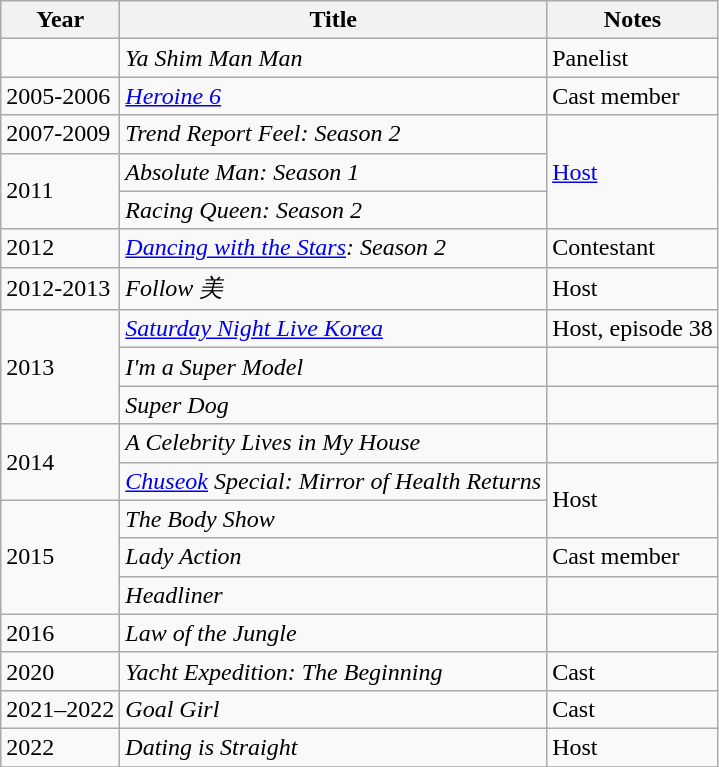<table class="wikitable">
<tr>
<th>Year</th>
<th>Title</th>
<th>Notes</th>
</tr>
<tr>
<td></td>
<td><em>Ya Shim Man Man</em></td>
<td>Panelist</td>
</tr>
<tr>
<td>2005-2006</td>
<td><em><a href='#'>Heroine 6</a></em></td>
<td>Cast member</td>
</tr>
<tr>
<td>2007-2009</td>
<td><em>Trend Report Feel: Season 2</em></td>
<td rowspan=3><a href='#'>Host</a></td>
</tr>
<tr>
<td rowspan=2>2011</td>
<td><em>Absolute Man: Season 1</em></td>
</tr>
<tr>
<td><em>Racing Queen: Season 2</em></td>
</tr>
<tr>
<td>2012</td>
<td><em><a href='#'>Dancing with the Stars</a>: Season 2</em></td>
<td>Contestant</td>
</tr>
<tr>
<td>2012-2013</td>
<td><em>Follow 美</em></td>
<td>Host</td>
</tr>
<tr>
<td rowspan=3>2013</td>
<td><em><a href='#'>Saturday Night Live Korea</a></em></td>
<td>Host, episode 38</td>
</tr>
<tr>
<td><em>I'm a Super Model</em></td>
<td></td>
</tr>
<tr>
<td><em>Super Dog</em></td>
<td></td>
</tr>
<tr>
<td rowspan="2">2014</td>
<td><em>A Celebrity Lives in My House</em></td>
<td></td>
</tr>
<tr>
<td><em><a href='#'>Chuseok</a> Special: Mirror of Health Returns</em></td>
<td rowspan=2>Host</td>
</tr>
<tr>
<td rowspan="3">2015</td>
<td><em>The Body Show</em></td>
</tr>
<tr>
<td><em>Lady Action</em></td>
<td>Cast member</td>
</tr>
<tr>
<td><em>Headliner</em></td>
</tr>
<tr>
<td>2016</td>
<td><em> Law of the Jungle</em></td>
<td></td>
</tr>
<tr>
<td>2020</td>
<td><em>Yacht Expedition: The Beginning</em></td>
<td>Cast</td>
</tr>
<tr>
<td>2021–2022</td>
<td><em>Goal Girl</em></td>
<td>Cast  </td>
</tr>
<tr>
<td>2022</td>
<td><em>Dating is Straight</em></td>
<td>Host </td>
</tr>
<tr>
</tr>
</table>
